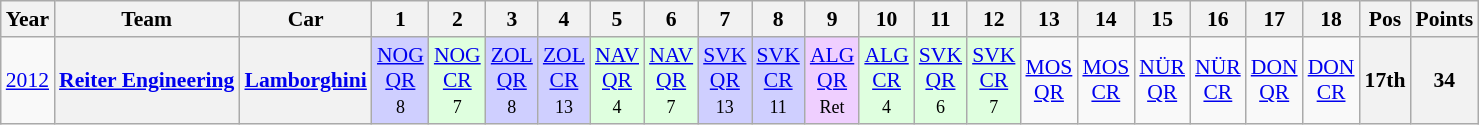<table class="wikitable" border="1" style="text-align:center; font-size:90%;">
<tr>
<th>Year</th>
<th>Team</th>
<th>Car</th>
<th>1</th>
<th>2</th>
<th>3</th>
<th>4</th>
<th>5</th>
<th>6</th>
<th>7</th>
<th>8</th>
<th>9</th>
<th>10</th>
<th>11</th>
<th>12</th>
<th>13</th>
<th>14</th>
<th>15</th>
<th>16</th>
<th>17</th>
<th>18</th>
<th>Pos</th>
<th>Points</th>
</tr>
<tr>
<td><a href='#'>2012</a></td>
<th><a href='#'>Reiter Engineering</a></th>
<th><a href='#'>Lamborghini</a></th>
<td style="background:#CFCFFF;"><a href='#'>NOG<br>QR</a><br><small>8<br></small></td>
<td style="background:#DFFFDF;"><a href='#'>NOG<br>CR</a><br><small>7<br></small></td>
<td style="background:#CFCFFF;"><a href='#'>ZOL<br>QR</a><br><small>8<br></small></td>
<td style="background:#CFCFFF;"><a href='#'>ZOL<br>CR</a><br><small>13<br></small></td>
<td style="background:#DFFFDF;"><a href='#'>NAV<br>QR</a><br><small>4<br></small></td>
<td style="background:#DFFFDF;"><a href='#'>NAV<br>QR</a><br><small>7<br></small></td>
<td style="background:#CFCFFF;"><a href='#'>SVK<br>QR</a><br><small>13<br></small></td>
<td style="background:#CFCFFF;"><a href='#'>SVK<br>CR</a><br><small>11<br></small></td>
<td style="background:#EFCFFF;"><a href='#'>ALG<br>QR</a><br><small>Ret<br></small></td>
<td style="background:#DFFFDF;"><a href='#'>ALG<br>CR</a><br><small>4<br></small></td>
<td style="background:#DFFFDF;"><a href='#'>SVK<br>QR</a><br><small>6<br></small></td>
<td style="background:#DFFFDF;"><a href='#'>SVK<br>CR</a><br><small>7<br></small></td>
<td><a href='#'>MOS<br>QR</a></td>
<td><a href='#'>MOS<br>CR</a></td>
<td><a href='#'>NÜR<br>QR</a></td>
<td><a href='#'>NÜR<br>CR</a></td>
<td><a href='#'>DON<br>QR</a></td>
<td><a href='#'>DON<br>CR</a></td>
<th>17th</th>
<th>34</th>
</tr>
</table>
